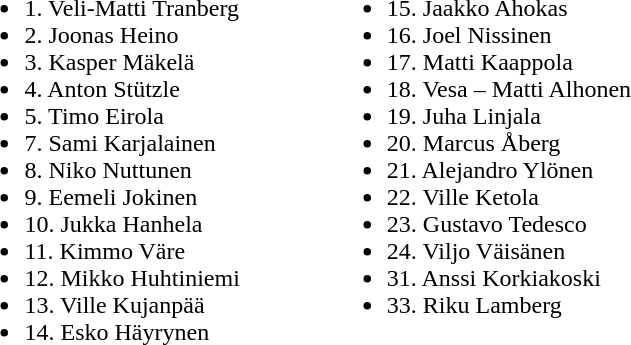<table>
<tr>
<td valign="top"><br><ul><li> 	1. Veli-Matti Tranberg</li><li> 	2. Joonas Heino</li><li> 	3. Kasper Mäkelä</li><li> 	4. Anton Stützle</li><li> 	5. Timo Eirola</li><li> 	7. Sami Karjalainen</li><li> 	8. Niko Nuttunen</li><li> 	9. Eemeli Jokinen</li><li> 	10. Jukka Hanhela</li><li> 	11. Kimmo Väre</li><li> 	12. Mikko Huhtiniemi</li><li> 	13. Ville Kujanpää</li><li> 	14. Esko Häyrynen</li></ul></td>
<td width="50"> </td>
<td valign="top"><br><ul><li> 	15. Jaakko Ahokas</li><li> 	16. Joel Nissinen</li><li> 	17. Matti Kaappola</li><li> 	18. Vesa – Matti Alhonen</li><li> 	19. Juha Linjala</li><li> 	20. Marcus Åberg</li><li> 	21. Alejandro Ylönen</li><li> 	22. Ville Ketola</li><li> 	23. Gustavo Tedesco</li><li> 	24. Viljo Väisänen</li><li> 	31. Anssi Korkiakoski</li><li> 	33. Riku Lamberg</li></ul></td>
</tr>
</table>
